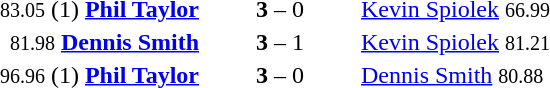<table style="text-align:center">
<tr>
<th width=223></th>
<th width=100></th>
<th width=223></th>
</tr>
<tr>
<td align=right><small>83.05</small> (1) <strong><a href='#'>Phil Taylor</a></strong> </td>
<td><strong>3</strong> – 0</td>
<td align=left> <a href='#'>Kevin Spiolek</a> <small>66.99</small></td>
</tr>
<tr>
<td align=right><small>81.98</small> <strong><a href='#'>Dennis Smith</a></strong> </td>
<td><strong>3</strong> – 1</td>
<td align=left> <a href='#'>Kevin Spiolek</a> <small>81.21</small></td>
</tr>
<tr>
<td align=right><small>96.96</small> (1) <strong><a href='#'>Phil Taylor</a></strong> </td>
<td><strong>3</strong> – 0</td>
<td align=left> <a href='#'>Dennis Smith</a> <small>80.88</small></td>
</tr>
</table>
